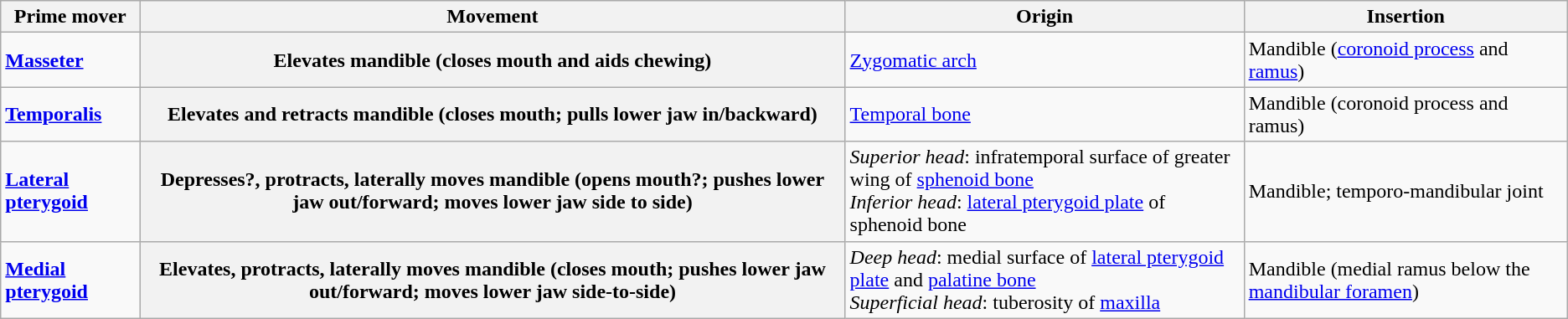<table class="wikitable">
<tr>
<th>Prime mover</th>
<th>Movement</th>
<th>Origin</th>
<th>Insertion</th>
</tr>
<tr>
<td><strong><a href='#'>Masseter</a></strong></td>
<th>Elevates mandible (closes mouth and aids chewing)</th>
<td><a href='#'>Zygomatic arch</a></td>
<td>Mandible (<a href='#'>coronoid process</a> and <a href='#'>ramus</a>)</td>
</tr>
<tr>
<td><strong><a href='#'>Temporalis</a></strong></td>
<th>Elevates and retracts mandible (closes mouth; pulls lower jaw in/backward)</th>
<td><a href='#'>Temporal bone</a></td>
<td>Mandible (coronoid process and ramus)</td>
</tr>
<tr>
<td><a href='#'><strong>Lateral pterygoid</strong></a></td>
<th>Depresses?, protracts, laterally moves mandible (opens mouth?; pushes lower jaw out/forward; moves lower jaw side to side)</th>
<td><em>Superior head</em>: infratemporal surface of greater wing of <a href='#'>sphenoid bone</a><br><em>Inferior head</em>: <a href='#'>lateral pterygoid plate</a> of sphenoid bone</td>
<td>Mandible; temporo-mandibular joint</td>
</tr>
<tr>
<td><a href='#'><strong>Medial pterygoid</strong></a></td>
<th>Elevates, protracts, laterally moves mandible (closes mouth; pushes lower jaw out/forward; moves lower jaw side-to-side)</th>
<td><em>Deep head</em>: medial surface of <a href='#'>lateral pterygoid plate</a> and <a href='#'>palatine bone</a><br><em>Superficial head</em>: tuberosity of <a href='#'>maxilla</a></td>
<td>Mandible (medial ramus below the <a href='#'>mandibular foramen</a>)</td>
</tr>
</table>
